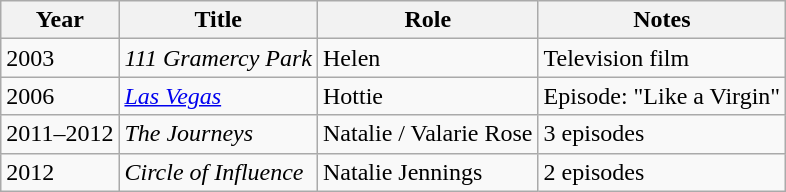<table class="wikitable sortable">
<tr>
<th>Year</th>
<th>Title</th>
<th>Role</th>
<th>Notes</th>
</tr>
<tr>
<td>2003</td>
<td><em>111 Gramercy Park</em></td>
<td>Helen</td>
<td>Television film</td>
</tr>
<tr>
<td>2006</td>
<td><a href='#'><em>Las Vegas</em></a></td>
<td>Hottie</td>
<td>Episode: "Like a Virgin"</td>
</tr>
<tr>
<td>2011–2012</td>
<td><em>The Journeys</em></td>
<td>Natalie / Valarie Rose</td>
<td>3 episodes</td>
</tr>
<tr>
<td>2012</td>
<td><em>Circle of Influence</em></td>
<td>Natalie Jennings</td>
<td>2 episodes</td>
</tr>
</table>
